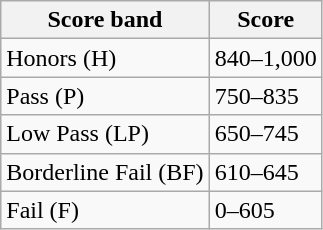<table class="wikitable">
<tr>
<th>Score band</th>
<th>Score</th>
</tr>
<tr>
<td>Honors (H)</td>
<td>840–1,000</td>
</tr>
<tr>
<td>Pass (P)</td>
<td>750–835</td>
</tr>
<tr>
<td>Low Pass (LP)</td>
<td>650–745</td>
</tr>
<tr>
<td>Borderline Fail (BF)</td>
<td>610–645</td>
</tr>
<tr>
<td>Fail (F)</td>
<td>0–605</td>
</tr>
</table>
